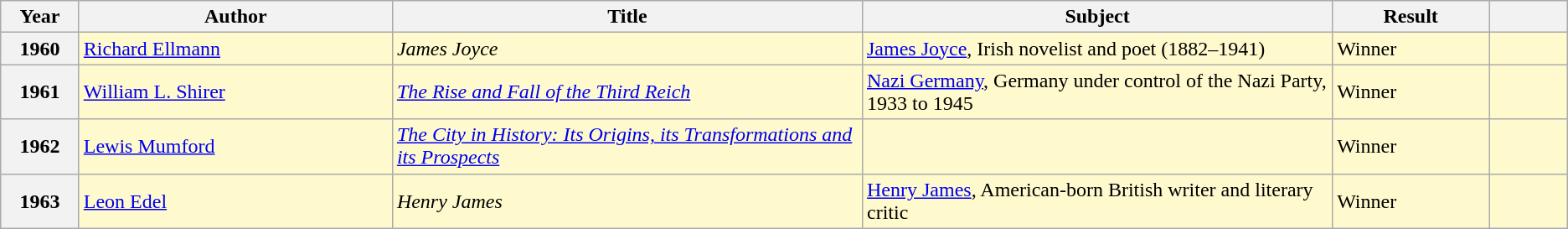<table class="wikitable">
<tr>
<th scope="col" width="5%">Year</th>
<th scope="col" width="20%">Author</th>
<th scope="col" width="30%">Title</th>
<th scope="col" width="30%">Subject</th>
<th scope="col" width="10%">Result</th>
<th scope="col" width="5%"></th>
</tr>
<tr style="background:LemonChiffon;" color:black>
<th>1960</th>
<td><a href='#'>Richard Ellmann</a></td>
<td><em>James Joyce</em></td>
<td><a href='#'>James Joyce</a>, Irish novelist and poet (1882–1941)</td>
<td>Winner</td>
<td></td>
</tr>
<tr style="background:LemonChiffon;" color:black>
<th>1961</th>
<td><a href='#'>William L. Shirer</a></td>
<td><em><a href='#'>The Rise and Fall of the Third Reich</a></em></td>
<td><a href='#'>Nazi Germany</a>, Germany under control of the Nazi Party, 1933 to 1945</td>
<td>Winner</td>
<td></td>
</tr>
<tr style="background:LemonChiffon;" color:black>
<th>1962</th>
<td><a href='#'>Lewis Mumford</a></td>
<td><em><a href='#'>The City in History: Its Origins, its Transformations and its Prospects</a></em></td>
<td></td>
<td>Winner</td>
<td></td>
</tr>
<tr style="background:LemonChiffon;" color:black>
<th>1963</th>
<td><a href='#'>Leon Edel</a></td>
<td><em>Henry James</em></td>
<td><a href='#'>Henry James</a>, American-born British writer and literary critic</td>
<td>Winner</td>
<td></td>
</tr>
</table>
